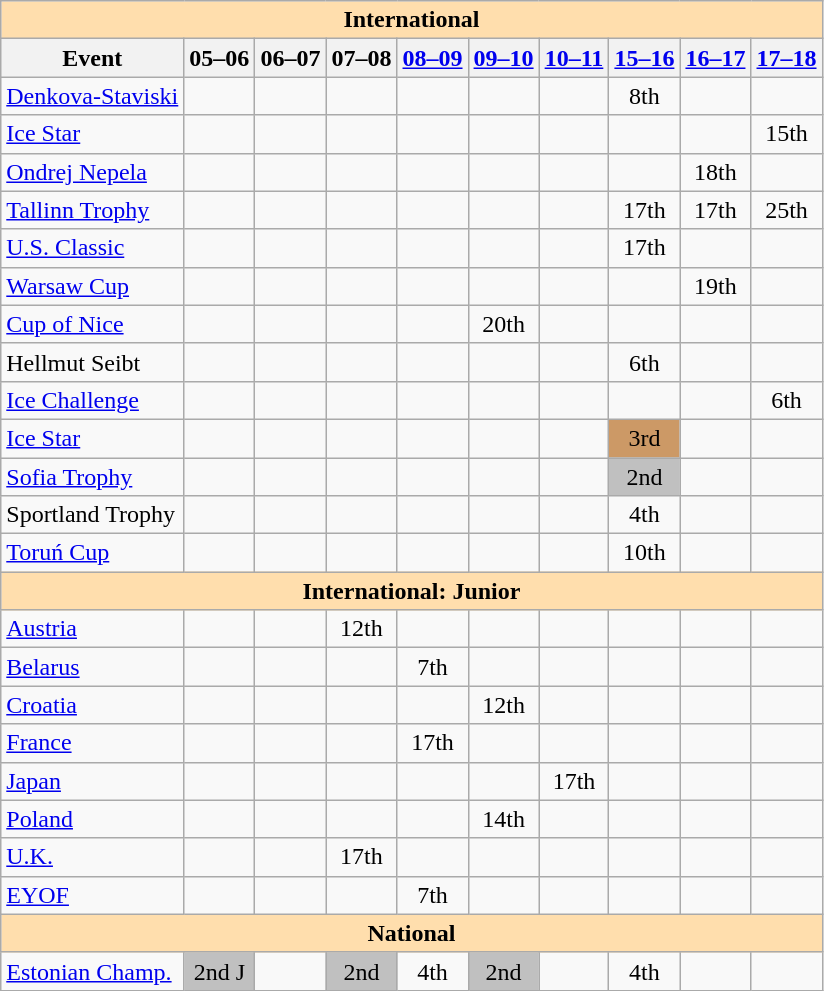<table class="wikitable" style="text-align:center">
<tr>
<th style="background-color: #ffdead; " colspan=10 align=center>International</th>
</tr>
<tr>
<th>Event</th>
<th>05–06</th>
<th>06–07</th>
<th>07–08</th>
<th><a href='#'>08–09</a></th>
<th><a href='#'>09–10</a></th>
<th><a href='#'>10–11</a></th>
<th><a href='#'>15–16</a></th>
<th><a href='#'>16–17</a></th>
<th><a href='#'>17–18</a></th>
</tr>
<tr>
<td align=left> <a href='#'>Denkova-Staviski</a></td>
<td></td>
<td></td>
<td></td>
<td></td>
<td></td>
<td></td>
<td>8th</td>
<td></td>
<td></td>
</tr>
<tr>
<td align=left> <a href='#'>Ice Star</a></td>
<td></td>
<td></td>
<td></td>
<td></td>
<td></td>
<td></td>
<td></td>
<td></td>
<td>15th</td>
</tr>
<tr>
<td align=left> <a href='#'>Ondrej Nepela</a></td>
<td></td>
<td></td>
<td></td>
<td></td>
<td></td>
<td></td>
<td></td>
<td>18th</td>
<td></td>
</tr>
<tr>
<td align=left> <a href='#'>Tallinn Trophy</a></td>
<td></td>
<td></td>
<td></td>
<td></td>
<td></td>
<td></td>
<td>17th</td>
<td>17th</td>
<td>25th</td>
</tr>
<tr>
<td align=left> <a href='#'>U.S. Classic</a></td>
<td></td>
<td></td>
<td></td>
<td></td>
<td></td>
<td></td>
<td>17th</td>
<td></td>
<td></td>
</tr>
<tr>
<td align=left> <a href='#'>Warsaw Cup</a></td>
<td></td>
<td></td>
<td></td>
<td></td>
<td></td>
<td></td>
<td></td>
<td>19th</td>
<td></td>
</tr>
<tr>
<td align=left><a href='#'>Cup of Nice</a></td>
<td></td>
<td></td>
<td></td>
<td></td>
<td>20th</td>
<td></td>
<td></td>
<td></td>
<td></td>
</tr>
<tr>
<td align=left>Hellmut Seibt</td>
<td></td>
<td></td>
<td></td>
<td></td>
<td></td>
<td></td>
<td>6th</td>
<td></td>
<td></td>
</tr>
<tr>
<td align=left><a href='#'>Ice Challenge</a></td>
<td></td>
<td></td>
<td></td>
<td></td>
<td></td>
<td></td>
<td></td>
<td></td>
<td>6th</td>
</tr>
<tr>
<td align=left><a href='#'>Ice Star</a></td>
<td></td>
<td></td>
<td></td>
<td></td>
<td></td>
<td></td>
<td bgcolor=cc9966>3rd</td>
<td></td>
<td></td>
</tr>
<tr>
<td align=left><a href='#'>Sofia Trophy</a></td>
<td></td>
<td></td>
<td></td>
<td></td>
<td></td>
<td></td>
<td bgcolor=silver>2nd</td>
<td></td>
<td></td>
</tr>
<tr>
<td align=left>Sportland Trophy</td>
<td></td>
<td></td>
<td></td>
<td></td>
<td></td>
<td></td>
<td>4th</td>
<td></td>
<td></td>
</tr>
<tr>
<td align=left><a href='#'>Toruń Cup</a></td>
<td></td>
<td></td>
<td></td>
<td></td>
<td></td>
<td></td>
<td>10th</td>
<td></td>
<td></td>
</tr>
<tr>
<th style="background-color: #ffdead; " colspan=10 align=center>International: Junior </th>
</tr>
<tr>
<td align=left> <a href='#'>Austria</a></td>
<td></td>
<td></td>
<td>12th</td>
<td></td>
<td></td>
<td></td>
<td></td>
<td></td>
<td></td>
</tr>
<tr>
<td align=left> <a href='#'>Belarus</a></td>
<td></td>
<td></td>
<td></td>
<td>7th</td>
<td></td>
<td></td>
<td></td>
<td></td>
<td></td>
</tr>
<tr>
<td align=left> <a href='#'>Croatia</a></td>
<td></td>
<td></td>
<td></td>
<td></td>
<td>12th</td>
<td></td>
<td></td>
<td></td>
<td></td>
</tr>
<tr>
<td align=left> <a href='#'>France</a></td>
<td></td>
<td></td>
<td></td>
<td>17th</td>
<td></td>
<td></td>
<td></td>
<td></td>
<td></td>
</tr>
<tr>
<td align=left> <a href='#'>Japan</a></td>
<td></td>
<td></td>
<td></td>
<td></td>
<td></td>
<td>17th</td>
<td></td>
<td></td>
<td></td>
</tr>
<tr>
<td align=left> <a href='#'>Poland</a></td>
<td></td>
<td></td>
<td></td>
<td></td>
<td>14th</td>
<td></td>
<td></td>
<td></td>
<td></td>
</tr>
<tr>
<td align=left> <a href='#'>U.K.</a></td>
<td></td>
<td></td>
<td>17th</td>
<td></td>
<td></td>
<td></td>
<td></td>
<td></td>
<td></td>
</tr>
<tr>
<td align=left><a href='#'>EYOF</a></td>
<td></td>
<td></td>
<td></td>
<td>7th</td>
<td></td>
<td></td>
<td></td>
<td></td>
<td></td>
</tr>
<tr>
<th style="background-color: #ffdead; " colspan=10 align=center>National</th>
</tr>
<tr>
<td align=left><a href='#'>Estonian Champ.</a></td>
<td bgcolor=silver>2nd J</td>
<td></td>
<td bgcolor=silver>2nd</td>
<td>4th</td>
<td bgcolor=silver>2nd</td>
<td></td>
<td>4th</td>
<td></td>
<td></td>
</tr>
</table>
